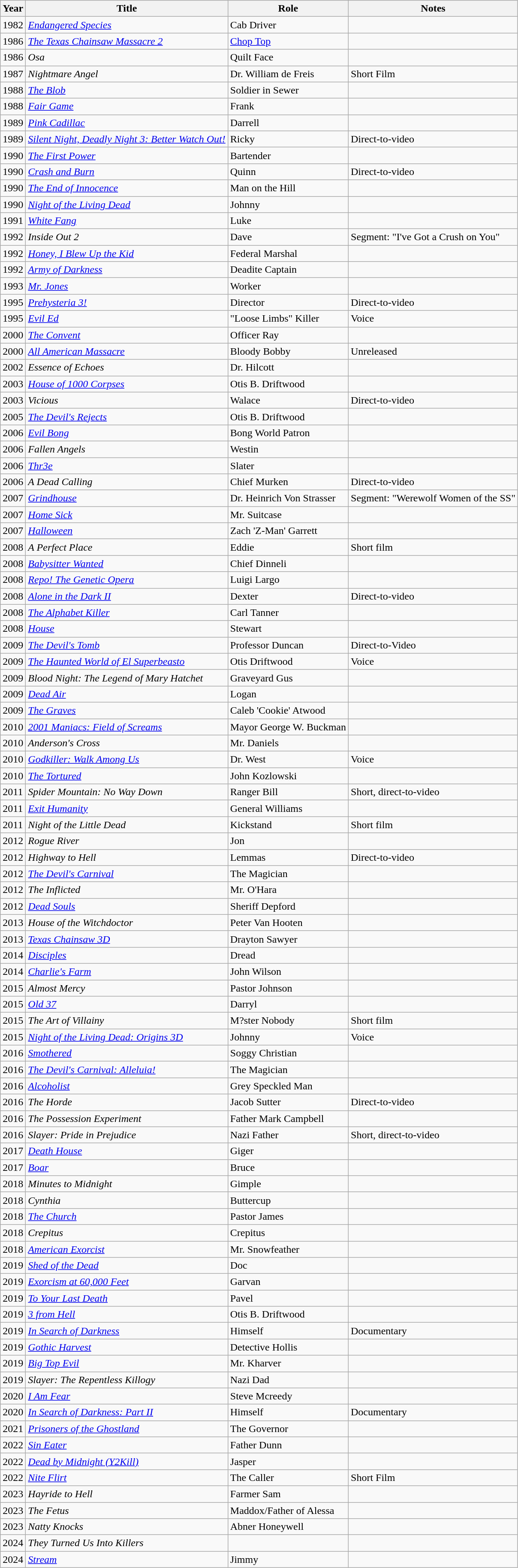<table class="wikitable sortable">
<tr>
<th>Year</th>
<th>Title</th>
<th>Role</th>
<th class="unsortable">Notes</th>
</tr>
<tr>
<td>1982</td>
<td><em><a href='#'>Endangered Species</a></em></td>
<td>Cab Driver</td>
<td></td>
</tr>
<tr>
<td>1986</td>
<td><em><a href='#'>The Texas Chainsaw Massacre 2</a></em></td>
<td><a href='#'>Chop Top</a></td>
<td></td>
</tr>
<tr>
<td>1986</td>
<td><em>Osa</em></td>
<td>Quilt Face</td>
<td></td>
</tr>
<tr>
<td>1987</td>
<td><em>Nightmare Angel</em></td>
<td>Dr. William de Freis</td>
<td>Short Film</td>
</tr>
<tr>
<td>1988</td>
<td><em><a href='#'>The Blob</a></em></td>
<td>Soldier in Sewer</td>
<td></td>
</tr>
<tr>
<td>1988</td>
<td><em><a href='#'>Fair Game</a></em></td>
<td>Frank</td>
<td></td>
</tr>
<tr>
<td>1989</td>
<td><em><a href='#'>Pink Cadillac</a></em></td>
<td>Darrell</td>
<td></td>
</tr>
<tr>
<td>1989</td>
<td><em><a href='#'>Silent Night, Deadly Night 3: Better Watch Out!</a></em></td>
<td>Ricky</td>
<td>Direct-to-video</td>
</tr>
<tr>
<td>1990</td>
<td><em><a href='#'>The First Power</a></em></td>
<td>Bartender</td>
<td></td>
</tr>
<tr>
<td>1990</td>
<td><em><a href='#'>Crash and Burn</a></em></td>
<td>Quinn</td>
<td>Direct-to-video</td>
</tr>
<tr>
<td>1990</td>
<td><em><a href='#'>The End of Innocence</a></em></td>
<td>Man on the Hill</td>
<td></td>
</tr>
<tr>
<td>1990</td>
<td><em><a href='#'>Night of the Living Dead</a></em></td>
<td>Johnny</td>
<td></td>
</tr>
<tr>
<td>1991</td>
<td><em><a href='#'>White Fang</a></em></td>
<td>Luke</td>
<td></td>
</tr>
<tr>
<td>1992</td>
<td><em>Inside Out 2</em></td>
<td>Dave</td>
<td>Segment: "I've Got a Crush on You"</td>
</tr>
<tr>
<td>1992</td>
<td><em><a href='#'>Honey, I Blew Up the Kid</a></em></td>
<td>Federal Marshal</td>
<td></td>
</tr>
<tr>
<td>1992</td>
<td><em><a href='#'>Army of Darkness</a></em></td>
<td>Deadite Captain</td>
<td></td>
</tr>
<tr>
<td>1993</td>
<td><em><a href='#'>Mr. Jones</a></em></td>
<td>Worker</td>
<td></td>
</tr>
<tr>
<td>1995</td>
<td><em><a href='#'>Prehysteria 3!</a></em></td>
<td>Director</td>
<td>Direct-to-video</td>
</tr>
<tr>
<td>1995</td>
<td><em><a href='#'>Evil Ed</a></em></td>
<td>"Loose Limbs" Killer</td>
<td>Voice</td>
</tr>
<tr>
<td>2000</td>
<td><em><a href='#'>The Convent</a></em></td>
<td>Officer Ray</td>
<td></td>
</tr>
<tr>
<td>2000</td>
<td><em><a href='#'>All American Massacre</a></em></td>
<td>Bloody Bobby</td>
<td>Unreleased</td>
</tr>
<tr>
<td>2002</td>
<td><em>Essence of Echoes</em></td>
<td>Dr. Hilcott</td>
<td></td>
</tr>
<tr>
<td>2003</td>
<td><em><a href='#'>House of 1000 Corpses</a></em></td>
<td>Otis B. Driftwood</td>
<td></td>
</tr>
<tr>
<td>2003</td>
<td><em>Vicious</em></td>
<td>Walace</td>
<td>Direct-to-video</td>
</tr>
<tr>
<td>2005</td>
<td><em><a href='#'>The Devil's Rejects</a></em></td>
<td>Otis B. Driftwood</td>
<td></td>
</tr>
<tr>
<td>2006</td>
<td><em><a href='#'>Evil Bong</a></em></td>
<td>Bong World Patron</td>
<td></td>
</tr>
<tr>
<td>2006</td>
<td><em>Fallen Angels</em></td>
<td>Westin</td>
<td></td>
</tr>
<tr>
<td>2006</td>
<td><em><a href='#'>Thr3e</a></em></td>
<td>Slater</td>
<td></td>
</tr>
<tr>
<td>2006</td>
<td><em>A Dead Calling</em></td>
<td>Chief Murken</td>
<td>Direct-to-video</td>
</tr>
<tr>
<td>2007</td>
<td><em><a href='#'>Grindhouse</a></em></td>
<td>Dr. Heinrich Von Strasser</td>
<td>Segment: "Werewolf Women of the SS"</td>
</tr>
<tr>
<td>2007</td>
<td><em><a href='#'>Home Sick</a></em></td>
<td>Mr. Suitcase</td>
<td></td>
</tr>
<tr>
<td>2007</td>
<td><em><a href='#'>Halloween</a></em></td>
<td>Zach 'Z-Man' Garrett</td>
<td></td>
</tr>
<tr>
<td>2008</td>
<td><em>A Perfect Place</em></td>
<td>Eddie</td>
<td>Short film</td>
</tr>
<tr>
<td>2008</td>
<td><em><a href='#'>Babysitter Wanted</a></em></td>
<td>Chief Dinneli</td>
<td></td>
</tr>
<tr>
<td>2008</td>
<td><em><a href='#'>Repo! The Genetic Opera</a></em></td>
<td>Luigi Largo</td>
<td></td>
</tr>
<tr>
<td>2008</td>
<td><em><a href='#'>Alone in the Dark II</a></em></td>
<td>Dexter</td>
<td>Direct-to-video</td>
</tr>
<tr>
<td>2008</td>
<td><em><a href='#'>The Alphabet Killer</a></em></td>
<td>Carl Tanner</td>
<td></td>
</tr>
<tr>
<td>2008</td>
<td><em><a href='#'>House</a></em></td>
<td>Stewart</td>
<td></td>
</tr>
<tr>
<td>2009</td>
<td><em><a href='#'>The Devil's Tomb</a></em></td>
<td>Professor Duncan</td>
<td>Direct-to-Video</td>
</tr>
<tr>
<td>2009</td>
<td><em><a href='#'>The Haunted World of El Superbeasto</a></em></td>
<td>Otis Driftwood</td>
<td>Voice</td>
</tr>
<tr>
<td>2009</td>
<td><em>Blood Night: The Legend of Mary Hatchet</em></td>
<td>Graveyard Gus</td>
<td></td>
</tr>
<tr>
<td>2009</td>
<td><em><a href='#'>Dead Air</a></em></td>
<td>Logan</td>
<td></td>
</tr>
<tr>
<td>2009</td>
<td><em><a href='#'>The Graves</a></em></td>
<td>Caleb 'Cookie' Atwood</td>
<td></td>
</tr>
<tr>
<td>2010</td>
<td><em><a href='#'>2001 Maniacs: Field of Screams</a></em></td>
<td>Mayor George W. Buckman</td>
<td></td>
</tr>
<tr>
<td>2010</td>
<td><em>Anderson's Cross</em></td>
<td>Mr. Daniels</td>
<td></td>
</tr>
<tr>
<td>2010</td>
<td><em><a href='#'>Godkiller: Walk Among Us</a></em></td>
<td>Dr. West</td>
<td>Voice</td>
</tr>
<tr>
<td>2010</td>
<td><em><a href='#'>The Tortured</a></em></td>
<td>John Kozlowski</td>
<td></td>
</tr>
<tr>
<td>2011</td>
<td><em>Spider Mountain: No Way Down</em></td>
<td>Ranger Bill</td>
<td>Short, direct-to-video</td>
</tr>
<tr>
<td>2011</td>
<td><em><a href='#'>Exit Humanity</a></em></td>
<td>General Williams</td>
<td></td>
</tr>
<tr>
<td>2011</td>
<td><em>Night of the Little Dead</em></td>
<td>Kickstand</td>
<td>Short film</td>
</tr>
<tr>
<td>2012</td>
<td><em>Rogue River</em></td>
<td>Jon</td>
<td></td>
</tr>
<tr>
<td>2012</td>
<td><em>Highway to Hell</em></td>
<td>Lemmas</td>
<td>Direct-to-video</td>
</tr>
<tr>
<td>2012</td>
<td><em><a href='#'>The Devil's Carnival</a></em></td>
<td>The Magician</td>
<td></td>
</tr>
<tr>
<td>2012</td>
<td><em>The Inflicted</em></td>
<td>Mr. O'Hara</td>
<td></td>
</tr>
<tr>
<td>2012</td>
<td><em><a href='#'>Dead Souls</a></em></td>
<td>Sheriff Depford</td>
<td></td>
</tr>
<tr>
<td>2013</td>
<td><em>House of the Witchdoctor</em></td>
<td>Peter Van Hooten</td>
<td></td>
</tr>
<tr>
<td>2013</td>
<td><em><a href='#'>Texas Chainsaw 3D</a></em></td>
<td>Drayton Sawyer</td>
<td></td>
</tr>
<tr>
<td>2014</td>
<td><em><a href='#'>Disciples</a></em></td>
<td>Dread</td>
<td></td>
</tr>
<tr>
<td>2014</td>
<td><em><a href='#'>Charlie's Farm</a></em></td>
<td>John Wilson</td>
<td></td>
</tr>
<tr>
<td>2015</td>
<td><em>Almost Mercy</em></td>
<td>Pastor Johnson</td>
<td></td>
</tr>
<tr>
<td>2015</td>
<td><em><a href='#'>Old 37</a></em></td>
<td>Darryl</td>
<td></td>
</tr>
<tr>
<td>2015</td>
<td><em>The Art of Villainy</em></td>
<td>M?ster Nobody</td>
<td>Short film</td>
</tr>
<tr>
<td>2015</td>
<td><em><a href='#'>Night of the Living Dead: Origins 3D</a></em></td>
<td>Johnny</td>
<td>Voice</td>
</tr>
<tr>
<td>2016</td>
<td><em><a href='#'>Smothered</a></em></td>
<td>Soggy Christian</td>
<td></td>
</tr>
<tr>
<td>2016</td>
<td><em><a href='#'>The Devil's Carnival: Alleluia!</a></em></td>
<td>The Magician</td>
<td></td>
</tr>
<tr>
<td>2016</td>
<td><em><a href='#'>Alcoholist</a></em></td>
<td>Grey Speckled Man</td>
<td></td>
</tr>
<tr>
<td>2016</td>
<td><em>The Horde</em></td>
<td>Jacob Sutter</td>
<td>Direct-to-video</td>
</tr>
<tr>
<td>2016</td>
<td><em>The Possession Experiment</em></td>
<td>Father Mark Campbell</td>
<td></td>
</tr>
<tr>
<td>2016</td>
<td><em>Slayer: Pride in Prejudice</em></td>
<td>Nazi Father</td>
<td>Short, direct-to-video</td>
</tr>
<tr>
<td>2017</td>
<td><em><a href='#'>Death House</a></em></td>
<td>Giger</td>
<td></td>
</tr>
<tr>
<td>2017</td>
<td><em><a href='#'>Boar</a></em></td>
<td>Bruce</td>
<td></td>
</tr>
<tr>
<td>2018</td>
<td><em>Minutes to Midnight</em></td>
<td>Gimple</td>
<td></td>
</tr>
<tr>
<td>2018</td>
<td><em>Cynthia</em></td>
<td>Buttercup</td>
<td></td>
</tr>
<tr>
<td>2018</td>
<td><em><a href='#'>The Church</a></em></td>
<td>Pastor James</td>
<td></td>
</tr>
<tr>
<td>2018</td>
<td><em>Crepitus</em></td>
<td>Crepitus</td>
<td></td>
</tr>
<tr>
<td>2018</td>
<td><em><a href='#'>American Exorcist</a></em></td>
<td>Mr. Snowfeather</td>
<td></td>
</tr>
<tr>
<td>2019</td>
<td><em><a href='#'>Shed of the Dead</a></em></td>
<td>Doc</td>
<td></td>
</tr>
<tr>
<td>2019</td>
<td><em><a href='#'>Exorcism at 60,000 Feet</a></em></td>
<td>Garvan</td>
<td></td>
</tr>
<tr>
<td>2019</td>
<td><em><a href='#'>To Your Last Death</a></em></td>
<td>Pavel</td>
<td></td>
</tr>
<tr>
<td>2019</td>
<td><em><a href='#'>3 from Hell</a></em></td>
<td>Otis B. Driftwood</td>
<td></td>
</tr>
<tr>
<td>2019</td>
<td><em><a href='#'>In Search of Darkness</a></em></td>
<td>Himself</td>
<td>Documentary</td>
</tr>
<tr>
<td>2019</td>
<td><em><a href='#'>Gothic Harvest</a></em></td>
<td>Detective Hollis</td>
<td></td>
</tr>
<tr>
<td>2019</td>
<td><em><a href='#'>Big Top Evil</a></em></td>
<td>Mr. Kharver</td>
<td></td>
</tr>
<tr>
<td>2019</td>
<td><em>Slayer: The Repentless Killogy</em></td>
<td>Nazi Dad</td>
<td></td>
</tr>
<tr>
<td>2020</td>
<td><em><a href='#'>I Am Fear</a></em></td>
<td>Steve Mcreedy</td>
<td></td>
</tr>
<tr>
<td>2020</td>
<td><em><a href='#'>In Search of Darkness: Part II</a></em></td>
<td>Himself</td>
<td>Documentary</td>
</tr>
<tr>
<td>2021</td>
<td><em><a href='#'>Prisoners of the Ghostland</a></em></td>
<td>The Governor</td>
<td></td>
</tr>
<tr>
<td>2022</td>
<td><em><a href='#'>Sin Eater</a></em></td>
<td>Father Dunn</td>
<td></td>
</tr>
<tr>
<td>2022</td>
<td><em><a href='#'>Dead by Midnight (Y2Kill)</a></em></td>
<td>Jasper</td>
<td></td>
</tr>
<tr>
<td>2022</td>
<td><em><a href='#'>Nite Flirt</a></em></td>
<td>The Caller</td>
<td>Short Film</td>
</tr>
<tr>
<td>2023</td>
<td><em>Hayride to Hell</em></td>
<td>Farmer Sam</td>
<td></td>
</tr>
<tr>
<td>2023</td>
<td><em>The Fetus</em></td>
<td>Maddox/Father of Alessa</td>
<td></td>
</tr>
<tr>
<td>2023</td>
<td><em>Natty Knocks</em></td>
<td>Abner Honeywell</td>
<td></td>
</tr>
<tr>
<td>2024</td>
<td><em>They Turned Us Into Killers</em></td>
<td></td>
<td></td>
</tr>
<tr>
<td>2024</td>
<td><em><a href='#'>Stream</a></em></td>
<td>Jimmy</td>
<td></td>
</tr>
</table>
